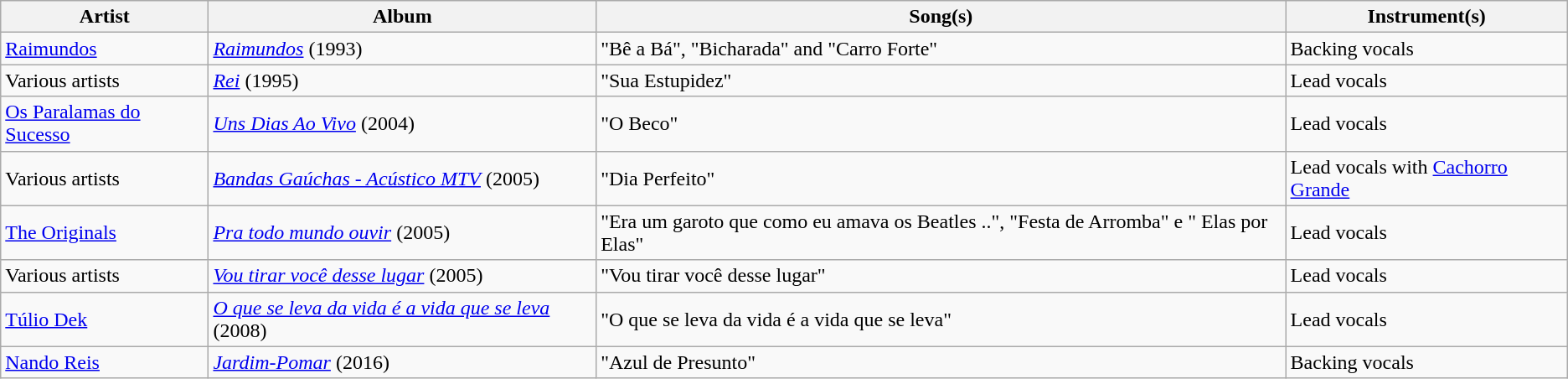<table class="wikitable sortable">
<tr>
<th>Artist</th>
<th>Album</th>
<th>Song(s)</th>
<th>Instrument(s)</th>
</tr>
<tr>
<td><a href='#'>Raimundos</a></td>
<td><em><a href='#'>Raimundos</a></em> (1993)</td>
<td>"Bê a Bá", "Bicharada" and "Carro Forte"</td>
<td>Backing vocals</td>
</tr>
<tr>
<td>Various artists</td>
<td><em><a href='#'>Rei</a></em> (1995)</td>
<td>"Sua Estupidez"</td>
<td>Lead vocals</td>
</tr>
<tr>
<td><a href='#'>Os Paralamas do Sucesso</a></td>
<td><em><a href='#'>Uns Dias Ao Vivo</a></em> (2004)</td>
<td>"O Beco"</td>
<td>Lead vocals</td>
</tr>
<tr>
<td>Various artists</td>
<td><em><a href='#'>Bandas Gaúchas - Acústico MTV</a></em> (2005)</td>
<td>"Dia Perfeito"</td>
<td>Lead vocals with <a href='#'>Cachorro Grande</a></td>
</tr>
<tr>
<td><a href='#'>The Originals</a></td>
<td><em><a href='#'>Pra todo mundo ouvir</a></em> (2005)</td>
<td>"Era um garoto que como eu amava os Beatles ..", "Festa de Arromba" e " Elas por Elas"</td>
<td>Lead vocals</td>
</tr>
<tr>
<td>Various artists</td>
<td><em><a href='#'>Vou tirar você desse lugar</a></em> (2005)</td>
<td>"Vou tirar você desse lugar"</td>
<td>Lead vocals</td>
</tr>
<tr>
<td><a href='#'>Túlio Dek</a></td>
<td><em><a href='#'>O que se leva da vida é a vida que se leva</a></em> (2008)</td>
<td>"O que se leva da vida é a vida que se leva"</td>
<td>Lead vocals</td>
</tr>
<tr>
<td><a href='#'>Nando Reis</a></td>
<td><em><a href='#'>Jardim-Pomar</a></em> (2016)</td>
<td>"Azul de Presunto"</td>
<td>Backing vocals</td>
</tr>
</table>
